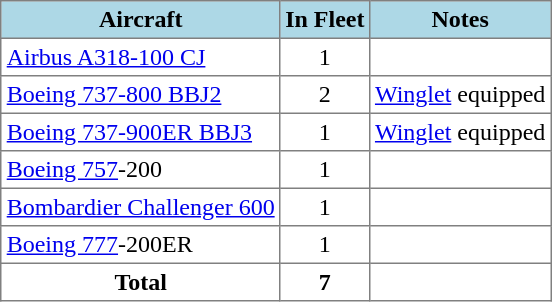<table class="toccolours" border="1" cellpadding="3" style="margin:1em auto; border-collapse:collapse">
<tr bgcolor=lightblue>
<th>Aircraft</th>
<th>In Fleet</th>
<th>Notes</th>
</tr>
<tr>
<td><a href='#'>Airbus A318-100 CJ</a></td>
<td align=center>1</td>
<td></td>
</tr>
<tr>
<td><a href='#'>Boeing 737-800 BBJ2</a></td>
<td align=center>2</td>
<td><a href='#'>Winglet</a> equipped</td>
</tr>
<tr>
<td><a href='#'>Boeing 737-900ER BBJ3</a></td>
<td align=center>1</td>
<td><a href='#'>Winglet</a> equipped</td>
</tr>
<tr>
<td><a href='#'>Boeing 757</a>-200</td>
<td align=center>1</td>
<td></td>
</tr>
<tr>
<td><a href='#'> Bombardier Challenger 600</a></td>
<td align=center>1</td>
<td></td>
</tr>
<tr>
<td><a href='#'>Boeing 777</a>-200ER</td>
<td align=center>1</td>
<td></td>
</tr>
<tr>
<td align=center><strong>Total</strong></td>
<th>7</th>
<td></td>
</tr>
</table>
